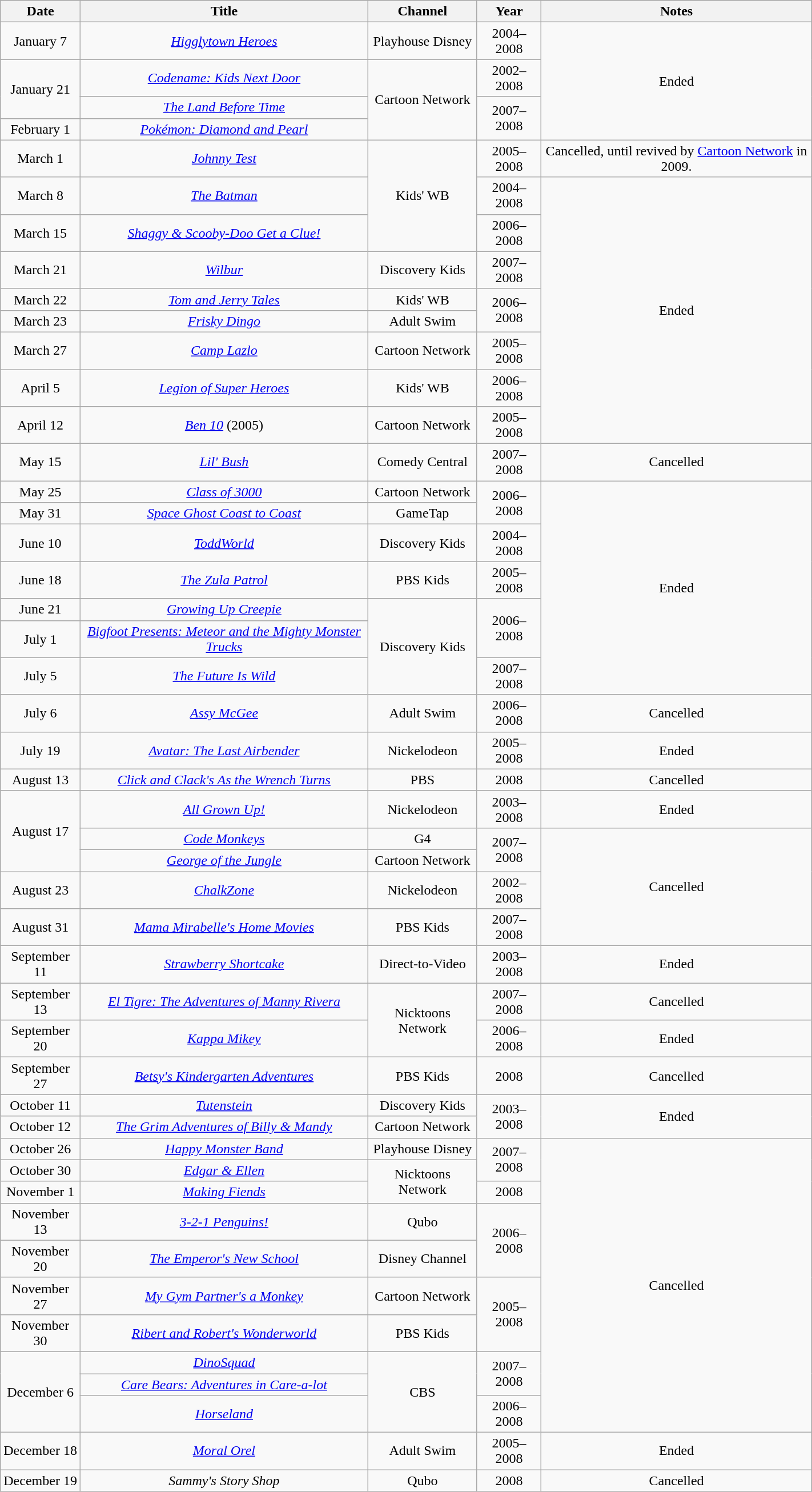<table class="wikitable sortable" style="text-align: center" width="75%">
<tr>
<th scope="col">Date</th>
<th scope="col">Title</th>
<th scope="col">Channel</th>
<th scope="col">Year</th>
<th scope="col">Notes</th>
</tr>
<tr>
<td>January 7</td>
<td><em><a href='#'>Higglytown Heroes</a></em></td>
<td>Playhouse Disney</td>
<td>2004–2008</td>
<td rowspan=4>Ended</td>
</tr>
<tr>
<td rowspan=2>January 21</td>
<td><em><a href='#'>Codename: Kids Next Door</a></em></td>
<td rowspan=3>Cartoon Network</td>
<td>2002–2008</td>
</tr>
<tr>
<td><em><a href='#'>The Land Before Time</a></em></td>
<td rowspan=2>2007–2008</td>
</tr>
<tr>
<td>February 1</td>
<td><em><a href='#'>Pokémon: Diamond and Pearl</a></em></td>
</tr>
<tr>
<td>March 1</td>
<td><em><a href='#'>Johnny Test</a></em></td>
<td rowspan=3>Kids' WB</td>
<td>2005–2008</td>
<td>Cancelled, until revived by <a href='#'>Cartoon Network</a> in 2009.</td>
</tr>
<tr>
<td>March 8</td>
<td><em><a href='#'>The Batman</a></em></td>
<td>2004–2008</td>
<td rowspan=8>Ended</td>
</tr>
<tr>
<td>March 15</td>
<td><em><a href='#'>Shaggy & Scooby-Doo Get a Clue!</a></em></td>
<td>2006–2008</td>
</tr>
<tr>
<td>March 21</td>
<td><em><a href='#'>Wilbur</a></em></td>
<td>Discovery Kids</td>
<td>2007–2008</td>
</tr>
<tr>
<td>March 22</td>
<td><em><a href='#'>Tom and Jerry Tales</a></em></td>
<td>Kids' WB</td>
<td rowspan=2>2006–2008</td>
</tr>
<tr>
<td>March 23</td>
<td><em><a href='#'>Frisky Dingo</a></em></td>
<td>Adult Swim</td>
</tr>
<tr>
<td>March 27</td>
<td><em><a href='#'>Camp Lazlo</a></em></td>
<td>Cartoon Network</td>
<td>2005–2008</td>
</tr>
<tr>
<td>April 5</td>
<td><em><a href='#'>Legion of Super Heroes</a></em></td>
<td>Kids' WB</td>
<td>2006–2008</td>
</tr>
<tr>
<td>April 12</td>
<td><em><a href='#'>Ben 10</a></em> (2005)</td>
<td>Cartoon Network</td>
<td>2005–2008</td>
</tr>
<tr>
<td>May 15</td>
<td><em><a href='#'>Lil' Bush</a></em></td>
<td>Comedy Central</td>
<td>2007–2008</td>
<td>Cancelled</td>
</tr>
<tr>
<td>May 25</td>
<td><em><a href='#'>Class of 3000</a></em></td>
<td>Cartoon Network</td>
<td rowspan=2>2006–2008</td>
<td rowspan=7>Ended</td>
</tr>
<tr>
<td>May 31</td>
<td><em><a href='#'>Space Ghost Coast to Coast</a></em></td>
<td>GameTap</td>
</tr>
<tr>
<td>June 10</td>
<td><em><a href='#'>ToddWorld</a></em></td>
<td>Discovery Kids</td>
<td>2004–2008</td>
</tr>
<tr>
<td>June 18</td>
<td><em><a href='#'>The Zula Patrol</a></em></td>
<td>PBS Kids</td>
<td>2005–2008</td>
</tr>
<tr>
<td>June 21</td>
<td><em><a href='#'>Growing Up Creepie</a></em></td>
<td rowspan=3>Discovery Kids</td>
<td rowspan=2>2006–2008</td>
</tr>
<tr>
<td>July 1</td>
<td><em><a href='#'>Bigfoot Presents: Meteor and the Mighty Monster Trucks</a></em></td>
</tr>
<tr>
<td>July 5</td>
<td><em><a href='#'>The Future Is Wild</a></em></td>
<td>2007–2008</td>
</tr>
<tr>
<td>July 6</td>
<td><em><a href='#'>Assy McGee</a></em></td>
<td>Adult Swim</td>
<td>2006–2008</td>
<td>Cancelled</td>
</tr>
<tr>
<td>July 19</td>
<td><em><a href='#'>Avatar: The Last Airbender</a></em></td>
<td>Nickelodeon</td>
<td>2005–2008</td>
<td>Ended</td>
</tr>
<tr>
<td>August 13</td>
<td><em><a href='#'>Click and Clack's As the Wrench Turns</a></em></td>
<td>PBS</td>
<td>2008</td>
<td>Cancelled</td>
</tr>
<tr>
<td rowspan=3>August 17</td>
<td><em><a href='#'>All Grown Up!</a></em></td>
<td>Nickelodeon</td>
<td>2003–2008</td>
<td>Ended</td>
</tr>
<tr>
<td><em><a href='#'>Code Monkeys</a></em></td>
<td>G4</td>
<td rowspan=2>2007–2008</td>
<td rowspan=4>Cancelled</td>
</tr>
<tr>
<td><em><a href='#'>George of the Jungle</a></em></td>
<td>Cartoon Network</td>
</tr>
<tr>
<td>August 23</td>
<td><em><a href='#'>ChalkZone</a></em></td>
<td>Nickelodeon</td>
<td>2002–2008</td>
</tr>
<tr>
<td>August 31</td>
<td><em><a href='#'>Mama Mirabelle's Home Movies</a></em></td>
<td>PBS Kids</td>
<td>2007–2008</td>
</tr>
<tr>
<td>September 11</td>
<td><em><a href='#'>Strawberry Shortcake</a></em></td>
<td>Direct-to-Video</td>
<td>2003–2008</td>
<td>Ended</td>
</tr>
<tr>
<td>September 13</td>
<td><em><a href='#'>El Tigre: The Adventures of Manny Rivera</a></em></td>
<td rowspan=2>Nicktoons Network</td>
<td>2007–2008</td>
<td>Cancelled</td>
</tr>
<tr>
<td>September 20</td>
<td><em><a href='#'>Kappa Mikey</a></em></td>
<td>2006–2008</td>
<td>Ended</td>
</tr>
<tr>
<td>September 27</td>
<td><em><a href='#'>Betsy's Kindergarten Adventures</a></em></td>
<td>PBS Kids</td>
<td>2008</td>
<td>Cancelled</td>
</tr>
<tr>
<td>October 11</td>
<td><em><a href='#'>Tutenstein</a></em></td>
<td>Discovery Kids</td>
<td rowspan=2>2003–2008</td>
<td rowspan=2>Ended</td>
</tr>
<tr>
<td>October 12</td>
<td><em><a href='#'>The Grim Adventures of Billy & Mandy</a></em></td>
<td>Cartoon Network</td>
</tr>
<tr>
<td>October 26</td>
<td><em><a href='#'>Happy Monster Band</a></em></td>
<td>Playhouse Disney</td>
<td rowspan=2>2007–2008</td>
<td rowspan=10>Cancelled</td>
</tr>
<tr>
<td>October 30</td>
<td><em><a href='#'>Edgar & Ellen</a></em></td>
<td rowspan=2>Nicktoons Network</td>
</tr>
<tr>
<td>November 1</td>
<td><em><a href='#'>Making Fiends</a></em></td>
<td>2008</td>
</tr>
<tr>
<td>November 13</td>
<td><em><a href='#'>3-2-1 Penguins!</a></em></td>
<td>Qubo</td>
<td rowspan=2>2006–2008</td>
</tr>
<tr>
<td>November 20</td>
<td><em><a href='#'>The Emperor's New School</a></em></td>
<td>Disney Channel</td>
</tr>
<tr>
<td>November 27</td>
<td><em><a href='#'>My Gym Partner's a Monkey</a></em></td>
<td>Cartoon Network</td>
<td rowspan=2>2005–2008</td>
</tr>
<tr>
<td>November 30</td>
<td><em><a href='#'>Ribert and Robert's Wonderworld</a></em></td>
<td>PBS Kids</td>
</tr>
<tr>
<td rowspan=3>December 6</td>
<td><em><a href='#'>DinoSquad</a></em></td>
<td rowspan=3>CBS</td>
<td rowspan=2>2007–2008</td>
</tr>
<tr>
<td><em><a href='#'>Care Bears: Adventures in Care-a-lot</a></em></td>
</tr>
<tr>
<td><em><a href='#'>Horseland</a></em></td>
<td>2006–2008</td>
</tr>
<tr>
<td>December 18</td>
<td><em><a href='#'>Moral Orel</a></em></td>
<td>Adult Swim</td>
<td>2005–2008</td>
<td>Ended</td>
</tr>
<tr>
<td>December 19</td>
<td><em>Sammy's Story Shop</em></td>
<td>Qubo</td>
<td>2008</td>
<td>Cancelled</td>
</tr>
</table>
